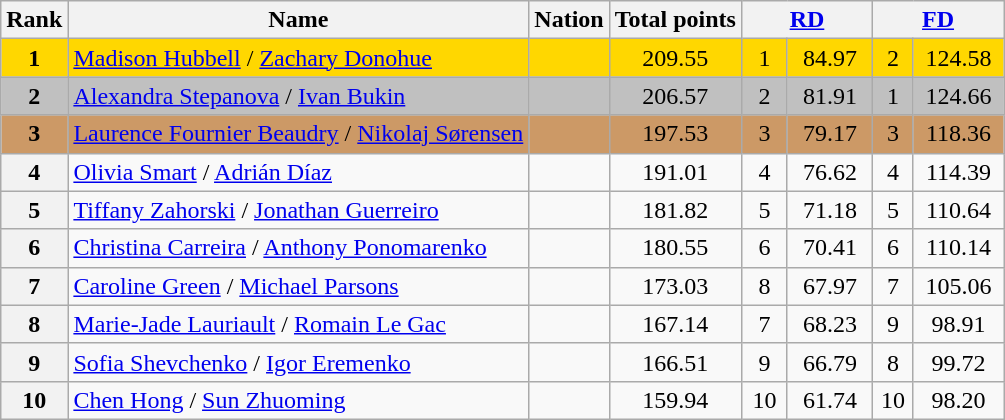<table class="wikitable sortable">
<tr>
<th>Rank</th>
<th>Name</th>
<th>Nation</th>
<th>Total points</th>
<th width="80" colspan="2"><a href='#'>RD</a></th>
<th width="80" colspan="2"><a href='#'>FD</a></th>
</tr>
<tr bgcolor="gold">
<td align="center"><strong>1</strong></td>
<td><a href='#'>Madison Hubbell</a> / <a href='#'>Zachary Donohue</a></td>
<td></td>
<td align="center">209.55</td>
<td align="center">1</td>
<td align="center">84.97</td>
<td align="center">2</td>
<td align="center">124.58</td>
</tr>
<tr bgcolor="silver">
<td align="center"><strong>2</strong></td>
<td><a href='#'>Alexandra Stepanova</a> / <a href='#'>Ivan Bukin</a></td>
<td></td>
<td align="center">206.57</td>
<td align="center">2</td>
<td align="center">81.91</td>
<td align="center">1</td>
<td align="center">124.66</td>
</tr>
<tr bgcolor="#cc9966">
<td align="center"><strong>3</strong></td>
<td><a href='#'>Laurence Fournier Beaudry</a> / <a href='#'>Nikolaj Sørensen</a></td>
<td></td>
<td align="center">197.53</td>
<td align="center">3</td>
<td align="center">79.17</td>
<td align="center">3</td>
<td align="center">118.36</td>
</tr>
<tr>
<th>4</th>
<td><a href='#'>Olivia Smart</a> / <a href='#'>Adrián Díaz</a></td>
<td></td>
<td align="center">191.01</td>
<td align="center">4</td>
<td align="center">76.62</td>
<td align="center">4</td>
<td align="center">114.39</td>
</tr>
<tr>
<th>5</th>
<td><a href='#'>Tiffany Zahorski</a> / <a href='#'>Jonathan Guerreiro</a></td>
<td></td>
<td align="center">181.82</td>
<td align="center">5</td>
<td align="center">71.18</td>
<td align="center">5</td>
<td align="center">110.64</td>
</tr>
<tr>
<th>6</th>
<td><a href='#'>Christina Carreira</a> / <a href='#'>Anthony Ponomarenko</a></td>
<td></td>
<td align="center">180.55</td>
<td align="center">6</td>
<td align="center">70.41</td>
<td align="center">6</td>
<td align="center">110.14</td>
</tr>
<tr>
<th>7</th>
<td><a href='#'>Caroline Green</a> / <a href='#'>Michael Parsons</a></td>
<td></td>
<td align="center">173.03</td>
<td align="center">8</td>
<td align="center">67.97</td>
<td align="center">7</td>
<td align="center">105.06</td>
</tr>
<tr>
<th>8</th>
<td><a href='#'>Marie-Jade Lauriault</a> / <a href='#'>Romain Le Gac</a></td>
<td></td>
<td align="center">167.14</td>
<td align="center">7</td>
<td align="center">68.23</td>
<td align="center">9</td>
<td align="center">98.91</td>
</tr>
<tr>
<th>9</th>
<td><a href='#'>Sofia Shevchenko</a> / <a href='#'>Igor Eremenko</a></td>
<td></td>
<td align="center">166.51</td>
<td align="center">9</td>
<td align="center">66.79</td>
<td align="center">8</td>
<td align="center">99.72</td>
</tr>
<tr>
<th>10</th>
<td><a href='#'>Chen Hong</a> / <a href='#'>Sun Zhuoming</a></td>
<td></td>
<td align="center">159.94</td>
<td align="center">10</td>
<td align="center">61.74</td>
<td align="center">10</td>
<td align="center">98.20</td>
</tr>
</table>
